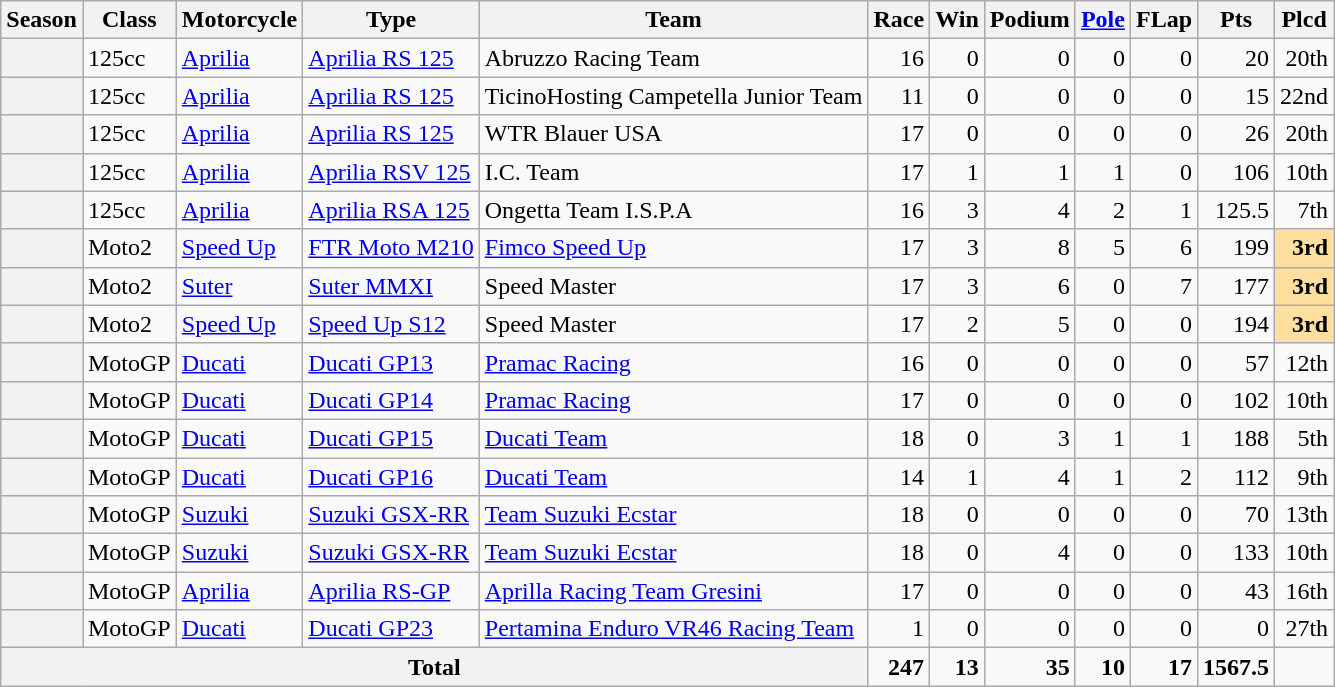<table class="wikitable" style=text-align:right;">
<tr>
<th>Season</th>
<th>Class</th>
<th>Motorcycle</th>
<th>Type</th>
<th>Team</th>
<th>Race</th>
<th>Win</th>
<th>Podium</th>
<th><a href='#'>Pole</a></th>
<th>FLap</th>
<th>Pts</th>
<th>Plcd</th>
</tr>
<tr>
<th></th>
<td style="text-align:left;">125cc</td>
<td style="text-align:left;"><a href='#'>Aprilia</a></td>
<td style="text-align:left;"><a href='#'>Aprilia RS 125</a></td>
<td style="text-align:left;">Abruzzo Racing Team</td>
<td>16</td>
<td>0</td>
<td>0</td>
<td>0</td>
<td>0</td>
<td>20</td>
<td>20th</td>
</tr>
<tr>
<th></th>
<td style="text-align:left;">125cc</td>
<td style="text-align:left;"><a href='#'>Aprilia</a></td>
<td style="text-align:left;"><a href='#'>Aprilia RS 125</a></td>
<td style="text-align:left;">TicinoHosting Campetella Junior Team</td>
<td>11</td>
<td>0</td>
<td>0</td>
<td>0</td>
<td>0</td>
<td>15</td>
<td>22nd</td>
</tr>
<tr>
<th></th>
<td style="text-align:left;">125cc</td>
<td style="text-align:left;"><a href='#'>Aprilia</a></td>
<td style="text-align:left;"><a href='#'>Aprilia RS 125</a></td>
<td style="text-align:left;">WTR Blauer USA</td>
<td>17</td>
<td>0</td>
<td>0</td>
<td>0</td>
<td>0</td>
<td>26</td>
<td>20th</td>
</tr>
<tr>
<th></th>
<td style="text-align:left;">125cc</td>
<td style="text-align:left;"><a href='#'>Aprilia</a></td>
<td style="text-align:left;"><a href='#'>Aprilia RSV 125</a></td>
<td style="text-align:left;">I.C. Team</td>
<td>17</td>
<td>1</td>
<td>1</td>
<td>1</td>
<td>0</td>
<td>106</td>
<td>10th</td>
</tr>
<tr>
<th></th>
<td style="text-align:left;">125cc</td>
<td style="text-align:left;"><a href='#'>Aprilia</a></td>
<td style="text-align:left;"><a href='#'>Aprilia RSA 125</a></td>
<td style="text-align:left;">Ongetta Team I.S.P.A</td>
<td>16</td>
<td>3</td>
<td>4</td>
<td>2</td>
<td>1</td>
<td>125.5</td>
<td>7th</td>
</tr>
<tr>
<th></th>
<td style="text-align:left;">Moto2</td>
<td style="text-align:left;"><a href='#'>Speed Up</a></td>
<td style="text-align:left;"><a href='#'>FTR Moto M210</a></td>
<td style="text-align:left;"><a href='#'>Fimco Speed Up</a></td>
<td>17</td>
<td>3</td>
<td>8</td>
<td>5</td>
<td>6</td>
<td>199</td>
<td style="background:#FFDF9F;"><strong>3rd</strong></td>
</tr>
<tr>
<th></th>
<td style="text-align:left;">Moto2</td>
<td style="text-align:left;"><a href='#'>Suter</a></td>
<td style="text-align:left;"><a href='#'>Suter MMXI</a></td>
<td style="text-align:left;">Speed Master</td>
<td>17</td>
<td>3</td>
<td>6</td>
<td>0</td>
<td>7</td>
<td>177</td>
<td style="background:#FFDF9F;"><strong>3rd</strong></td>
</tr>
<tr>
<th></th>
<td style="text-align:left;">Moto2</td>
<td style="text-align:left;"><a href='#'>Speed Up</a></td>
<td style="text-align:left;"><a href='#'>Speed Up S12</a></td>
<td style="text-align:left;">Speed Master</td>
<td>17</td>
<td>2</td>
<td>5</td>
<td>0</td>
<td>0</td>
<td>194</td>
<td style="background:#FFDF9F;"><strong>3rd</strong></td>
</tr>
<tr>
<th></th>
<td style="text-align:left;">MotoGP</td>
<td style="text-align:left;"><a href='#'>Ducati</a></td>
<td style="text-align:left;"><a href='#'>Ducati GP13</a></td>
<td style="text-align:left;"><a href='#'>Pramac Racing</a></td>
<td>16</td>
<td>0</td>
<td>0</td>
<td>0</td>
<td>0</td>
<td>57</td>
<td>12th</td>
</tr>
<tr>
<th></th>
<td style="text-align:left;">MotoGP</td>
<td style="text-align:left;"><a href='#'>Ducati</a></td>
<td style="text-align:left;"><a href='#'>Ducati GP14</a></td>
<td style="text-align:left;"><a href='#'>Pramac Racing</a></td>
<td>17</td>
<td>0</td>
<td>0</td>
<td>0</td>
<td>0</td>
<td>102</td>
<td>10th</td>
</tr>
<tr>
<th></th>
<td style="text-align:left;">MotoGP</td>
<td style="text-align:left;"><a href='#'>Ducati</a></td>
<td style="text-align:left;"><a href='#'>Ducati GP15</a></td>
<td style="text-align:left;"><a href='#'>Ducati Team</a></td>
<td>18</td>
<td>0</td>
<td>3</td>
<td>1</td>
<td>1</td>
<td>188</td>
<td>5th</td>
</tr>
<tr>
<th></th>
<td style="text-align:left;">MotoGP</td>
<td style="text-align:left;"><a href='#'>Ducati</a></td>
<td style="text-align:left;"><a href='#'>Ducati GP16</a></td>
<td style="text-align:left;"><a href='#'>Ducati Team</a></td>
<td>14</td>
<td>1</td>
<td>4</td>
<td>1</td>
<td>2</td>
<td>112</td>
<td>9th</td>
</tr>
<tr>
<th></th>
<td style="text-align:left;">MotoGP</td>
<td style="text-align:left;"><a href='#'>Suzuki</a></td>
<td style="text-align:left;"><a href='#'>Suzuki GSX-RR</a></td>
<td style="text-align:left;"><a href='#'>Team Suzuki Ecstar</a></td>
<td>18</td>
<td>0</td>
<td>0</td>
<td>0</td>
<td>0</td>
<td>70</td>
<td>13th</td>
</tr>
<tr>
<th></th>
<td style="text-align:left;">MotoGP</td>
<td style="text-align:left;"><a href='#'>Suzuki</a></td>
<td style="text-align:left;"><a href='#'>Suzuki GSX-RR</a></td>
<td style="text-align:left;"><a href='#'>Team Suzuki Ecstar</a></td>
<td>18</td>
<td>0</td>
<td>4</td>
<td>0</td>
<td>0</td>
<td>133</td>
<td>10th</td>
</tr>
<tr>
<th></th>
<td style="text-align:left;">MotoGP</td>
<td style="text-align:left;"><a href='#'>Aprilia</a></td>
<td style="text-align:left;"><a href='#'>Aprilia RS-GP</a></td>
<td style="text-align:left;"><a href='#'>Aprilla Racing Team Gresini</a></td>
<td>17</td>
<td>0</td>
<td>0</td>
<td>0</td>
<td>0</td>
<td>43</td>
<td>16th</td>
</tr>
<tr>
<th></th>
<td style="text-align:left;">MotoGP</td>
<td style="text-align:left;"><a href='#'>Ducati</a></td>
<td style="text-align:left;"><a href='#'>Ducati GP23</a></td>
<td style="text-align:left;"><a href='#'>Pertamina Enduro VR46 Racing Team</a></td>
<td>1</td>
<td>0</td>
<td>0</td>
<td>0</td>
<td>0</td>
<td>0</td>
<td>27th</td>
</tr>
<tr>
<th colspan="5">Total</th>
<td><strong>247</strong></td>
<td><strong>13</strong></td>
<td><strong>35</strong></td>
<td><strong>10</strong></td>
<td><strong>17</strong></td>
<td><strong>1567.5</strong></td>
<td></td>
</tr>
</table>
